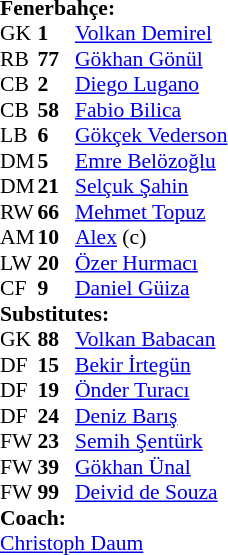<table style="font-size: 90%" cellspacing="0" cellpadding="0">
<tr>
<td colspan="4"><strong>Fenerbahçe:</strong></td>
</tr>
<tr>
<th width=25></th>
<th width=25></th>
</tr>
<tr>
<td>GK</td>
<td><strong>1</strong></td>
<td> <a href='#'>Volkan Demirel</a></td>
</tr>
<tr>
<td>RB</td>
<td><strong>77</strong></td>
<td> <a href='#'>Gökhan Gönül</a></td>
<td></td>
<td></td>
<td></td>
</tr>
<tr>
<td>CB</td>
<td><strong>2</strong></td>
<td> <a href='#'>Diego Lugano</a></td>
</tr>
<tr>
<td>CB</td>
<td><strong>58</strong></td>
<td> <a href='#'>Fabio Bilica</a></td>
<td></td>
<td></td>
</tr>
<tr>
<td>LB</td>
<td><strong>6</strong></td>
<td> <a href='#'>Gökçek Vederson</a></td>
</tr>
<tr>
<td>DM</td>
<td><strong>5</strong></td>
<td> <a href='#'>Emre Belözoğlu</a></td>
<td></td>
<td></td>
<td></td>
</tr>
<tr>
<td>DM</td>
<td><strong>21</strong></td>
<td> <a href='#'>Selçuk Şahin</a></td>
</tr>
<tr>
<td>RW</td>
<td><strong>66</strong></td>
<td> <a href='#'>Mehmet Topuz</a></td>
</tr>
<tr>
<td>AM</td>
<td><strong>10</strong></td>
<td> <a href='#'>Alex</a> (c)</td>
</tr>
<tr>
<td>LW</td>
<td><strong>20</strong></td>
<td> <a href='#'>Özer Hurmacı</a></td>
</tr>
<tr>
<td>CF</td>
<td><strong>9</strong></td>
<td> <a href='#'>Daniel Güiza</a></td>
</tr>
<tr>
<td colspan=3><strong>Substitutes:</strong></td>
</tr>
<tr>
<td>GK</td>
<td><strong>88</strong></td>
<td> <a href='#'>Volkan Babacan</a></td>
</tr>
<tr>
<td>DF</td>
<td><strong>15</strong></td>
<td> <a href='#'>Bekir İrtegün</a></td>
</tr>
<tr>
<td>DF</td>
<td><strong>19</strong></td>
<td> <a href='#'>Önder Turacı</a></td>
</tr>
<tr>
<td>DF</td>
<td><strong>24</strong></td>
<td> <a href='#'>Deniz Barış</a></td>
</tr>
<tr>
<td>FW</td>
<td><strong>23</strong></td>
<td> <a href='#'>Semih Şentürk</a></td>
</tr>
<tr>
<td>FW</td>
<td><strong>39</strong></td>
<td> <a href='#'>Gökhan Ünal</a></td>
<td></td>
<td></td>
<td></td>
</tr>
<tr>
<td>FW</td>
<td><strong>99</strong></td>
<td> <a href='#'>Deivid de Souza</a></td>
<td></td>
<td></td>
<td></td>
</tr>
<tr>
<td colspan=3><strong>Coach:</strong></td>
</tr>
<tr>
<td colspan=4> <a href='#'>Christoph Daum</a></td>
</tr>
</table>
